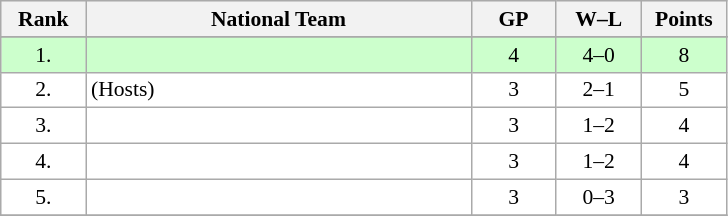<table class=wikitable style="border:1px solid #AAAAAA;font-size:90%">
<tr bgcolor="#EFEFEF">
<th width=50>Rank</th>
<th width=250>National Team</th>
<th width=50>GP</th>
<th width=50>W–L</th>
<th width=50>Points</th>
</tr>
<tr align="center" valign="top" bgcolor="#FFFFFF">
</tr>
<tr bgcolor="#CCFFCC">
<td align="center">1.</td>
<td align="left"></td>
<td align="center">4</td>
<td align="center">4–0</td>
<td align="center">8</td>
</tr>
<tr align="center" valign="top" bgcolor="#FFFFFF">
<td>2.</td>
<td align="left"> (Hosts)</td>
<td align="center">3</td>
<td align="center">2–1</td>
<td align="center">5</td>
</tr>
<tr align="center" valign="top" bgcolor="#FFFFFF">
<td>3.</td>
<td align="left"></td>
<td align="center">3</td>
<td align="center">1–2</td>
<td align="center">4</td>
</tr>
<tr align="center" valign="top" bgcolor="#FFFFFF">
<td>4.</td>
<td align="left"></td>
<td align="center">3</td>
<td align="center">1–2</td>
<td align="center">4</td>
</tr>
<tr align="center" valign="top" bgcolor="#FFFFFF">
<td>5.</td>
<td align="left"></td>
<td align="center">3</td>
<td align="center">0–3</td>
<td align="center">3</td>
</tr>
<tr align="center" valign="top" bgcolor="#FFFFFF">
</tr>
</table>
